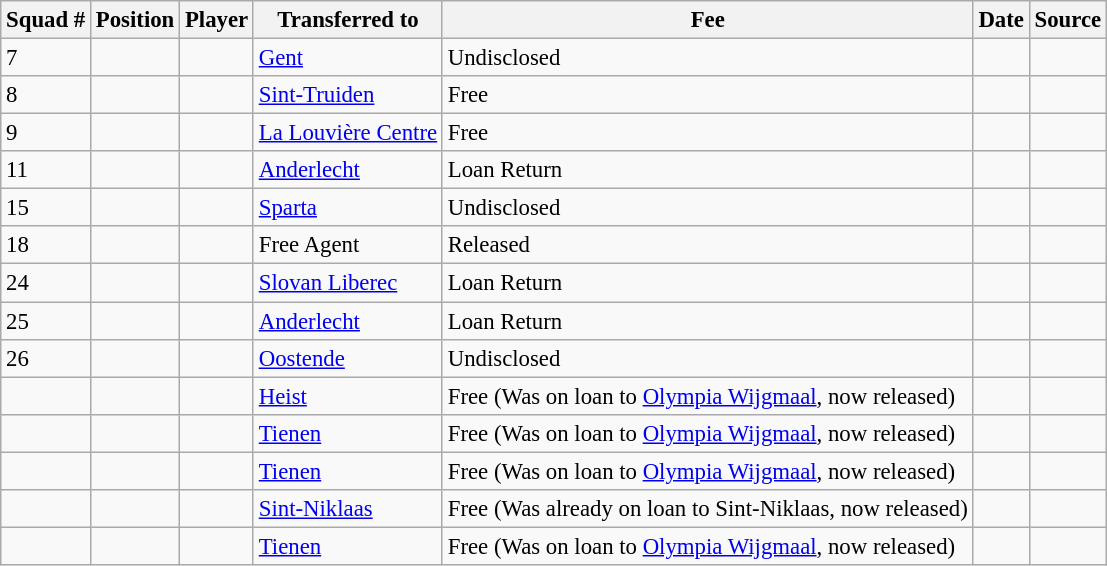<table class="wikitable sortable" style="text-align:center; font-size:95%; text-align:left">
<tr>
<th><strong>Squad #</strong></th>
<th><strong>Position</strong></th>
<th><strong>Player</strong></th>
<th><strong>Transferred to</strong></th>
<th><strong>Fee</strong></th>
<th><strong>Date</strong></th>
<th><strong>Source</strong></th>
</tr>
<tr>
<td>7</td>
<td></td>
<td></td>
<td> <a href='#'>Gent</a></td>
<td>Undisclosed</td>
<td></td>
<td></td>
</tr>
<tr>
<td>8</td>
<td></td>
<td></td>
<td> <a href='#'>Sint-Truiden</a></td>
<td>Free</td>
<td></td>
<td></td>
</tr>
<tr>
<td>9</td>
<td></td>
<td></td>
<td> <a href='#'>La Louvière Centre</a></td>
<td>Free</td>
<td></td>
<td></td>
</tr>
<tr>
<td>11</td>
<td></td>
<td></td>
<td> <a href='#'>Anderlecht</a></td>
<td>Loan Return</td>
<td></td>
<td></td>
</tr>
<tr>
<td>15</td>
<td></td>
<td></td>
<td> <a href='#'>Sparta</a></td>
<td>Undisclosed</td>
<td></td>
<td></td>
</tr>
<tr>
<td>18</td>
<td></td>
<td></td>
<td>Free Agent</td>
<td>Released</td>
<td></td>
<td></td>
</tr>
<tr>
<td>24</td>
<td></td>
<td></td>
<td> <a href='#'>Slovan Liberec</a></td>
<td>Loan Return</td>
<td></td>
<td></td>
</tr>
<tr>
<td>25</td>
<td></td>
<td></td>
<td> <a href='#'>Anderlecht</a></td>
<td>Loan Return</td>
<td></td>
<td></td>
</tr>
<tr>
<td>26</td>
<td></td>
<td></td>
<td> <a href='#'>Oostende</a></td>
<td>Undisclosed</td>
<td></td>
<td></td>
</tr>
<tr>
<td></td>
<td></td>
<td></td>
<td> <a href='#'>Heist</a></td>
<td>Free (Was on loan to <a href='#'>Olympia Wijgmaal</a>, now released)</td>
<td></td>
<td></td>
</tr>
<tr>
<td></td>
<td></td>
<td></td>
<td> <a href='#'>Tienen</a></td>
<td>Free (Was on loan to <a href='#'>Olympia Wijgmaal</a>, now released)</td>
<td></td>
<td></td>
</tr>
<tr>
<td></td>
<td></td>
<td></td>
<td> <a href='#'>Tienen</a></td>
<td>Free (Was on loan to <a href='#'>Olympia Wijgmaal</a>, now released)</td>
<td></td>
<td></td>
</tr>
<tr>
<td></td>
<td></td>
<td></td>
<td> <a href='#'>Sint-Niklaas</a></td>
<td>Free (Was already on loan to Sint-Niklaas, now released)</td>
<td></td>
<td></td>
</tr>
<tr>
<td></td>
<td></td>
<td></td>
<td> <a href='#'>Tienen</a></td>
<td>Free (Was on loan to <a href='#'>Olympia Wijgmaal</a>, now released)</td>
<td></td>
<td></td>
</tr>
</table>
